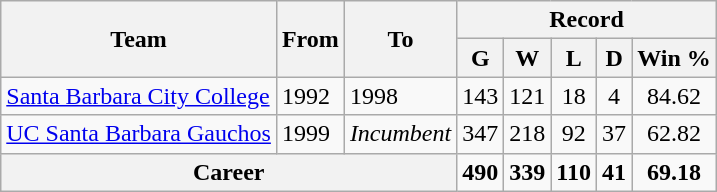<table class="wikitable" style="text-align: center">
<tr>
<th rowspan="2">Team</th>
<th rowspan="2">From</th>
<th rowspan="2">To</th>
<th colspan="5">Record</th>
</tr>
<tr>
<th>G</th>
<th>W</th>
<th>L</th>
<th>D</th>
<th>Win %</th>
</tr>
<tr>
<td align=left><a href='#'>Santa Barbara City College</a></td>
<td align=left>1992</td>
<td align=left>1998</td>
<td>143</td>
<td>121</td>
<td>18</td>
<td>4</td>
<td>84.62</td>
</tr>
<tr>
<td align=left><a href='#'>UC Santa Barbara Gauchos</a></td>
<td align=left>1999</td>
<td align=left><em>Incumbent</em></td>
<td>347</td>
<td>218</td>
<td>92</td>
<td>37</td>
<td>62.82</td>
</tr>
<tr>
<th colspan="3"><strong>Career</strong></th>
<td><strong>490</strong></td>
<td><strong>339</strong></td>
<td><strong>110</strong></td>
<td><strong>41</strong></td>
<td><strong>69.18</strong></td>
</tr>
</table>
